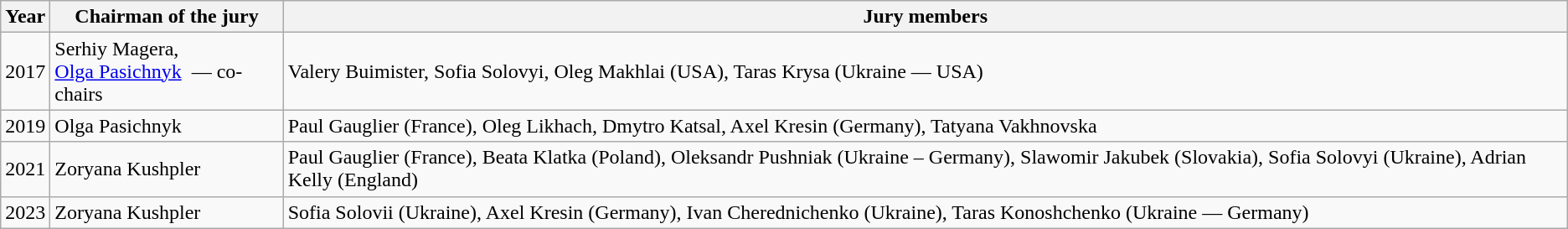<table class="wikitable">
<tr>
<th>Year</th>
<th>Chairman of the jury</th>
<th>Jury members</th>
</tr>
<tr>
<td>2017</td>
<td>Serhiy Magera,<br><a href='#'>Olga Pasichnyk</a>  — co-chairs</td>
<td>Valery Buimister, Sofia Solovyi, Oleg Makhlai (USA), Taras Krysa (Ukraine — USA)</td>
</tr>
<tr>
<td>2019</td>
<td>Olga Pasichnyk</td>
<td>Paul Gauglier (France), Oleg Likhach, Dmytro Katsal, Axel Kresin (Germany), Tatyana Vakhnovska</td>
</tr>
<tr>
<td>2021</td>
<td>Zoryana Kushpler</td>
<td>Paul Gauglier (France), Beata Klatka (Poland), Oleksandr Pushniak (Ukraine – Germany), Slawomir Jakubek (Slovakia), Sofia Solovyi (Ukraine), Adrian Kelly (England)</td>
</tr>
<tr>
<td>2023</td>
<td>Zoryana Kushpler</td>
<td>Sofia Solovii (Ukraine), Axel Kresin (Germany), Ivan Cherednichenko (Ukraine), Taras Konoshchenko (Ukraine — Germany)</td>
</tr>
</table>
